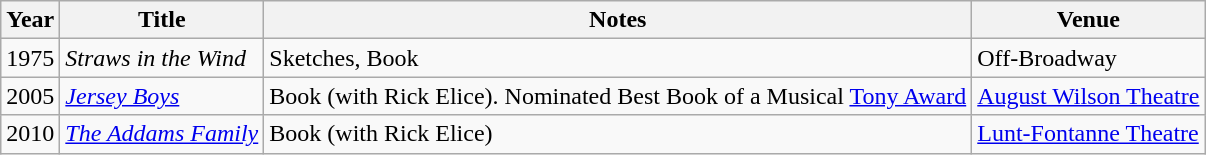<table class="wikitable">
<tr>
<th>Year</th>
<th>Title</th>
<th class="unsortable">Notes</th>
<th>Venue</th>
</tr>
<tr>
<td>1975</td>
<td><em>Straws in the Wind</em></td>
<td>Sketches, Book</td>
<td>Off-Broadway</td>
</tr>
<tr>
<td>2005</td>
<td><em><a href='#'>Jersey Boys</a></em></td>
<td>Book (with Rick Elice). Nominated Best Book of a Musical <a href='#'>Tony Award</a></td>
<td><a href='#'>August Wilson Theatre</a></td>
</tr>
<tr>
<td>2010</td>
<td><em><a href='#'>The Addams Family</a></em></td>
<td>Book (with Rick Elice)</td>
<td><a href='#'>Lunt-Fontanne Theatre</a></td>
</tr>
</table>
